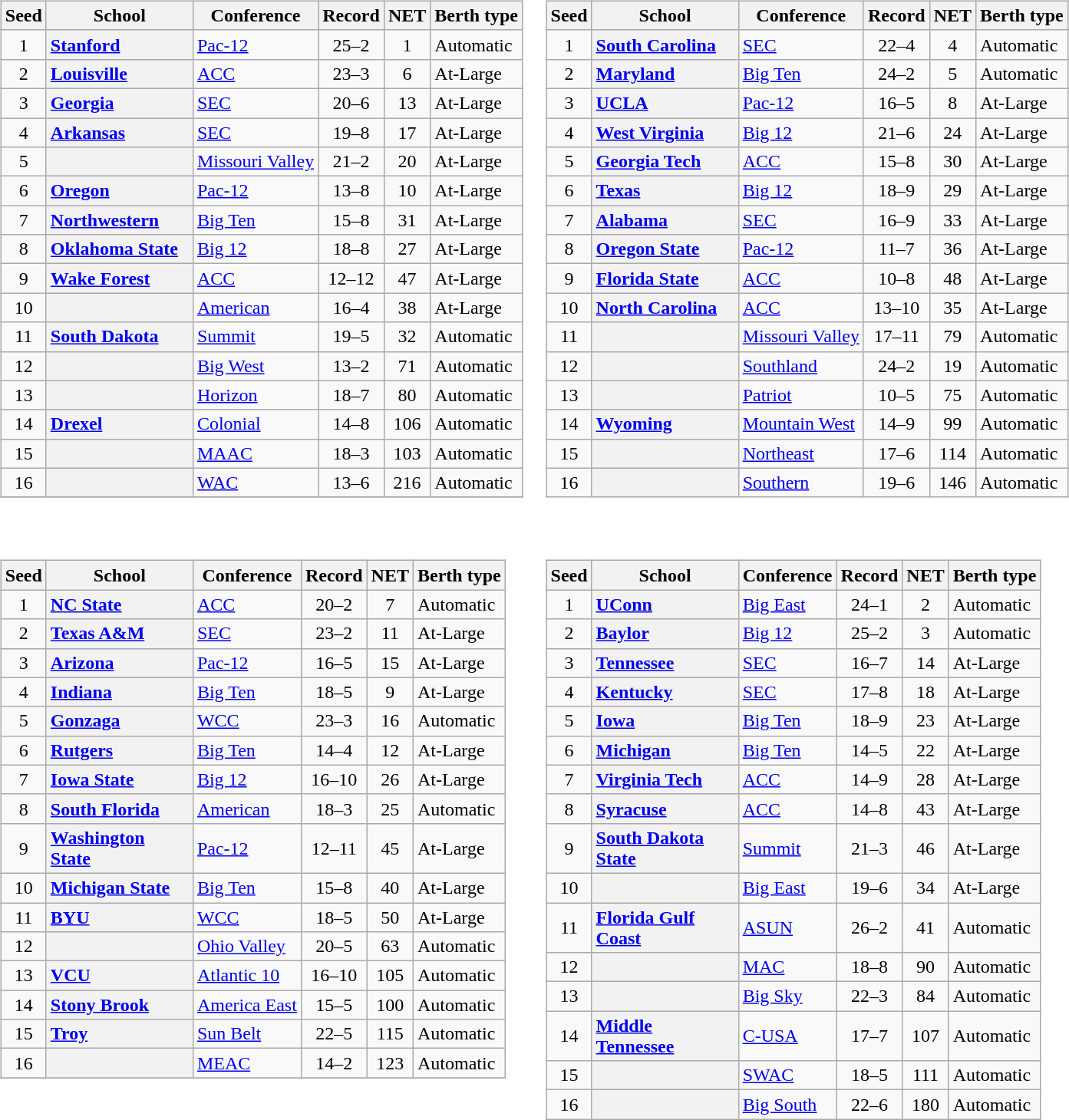<table>
<tr>
<td valign=top><br><table class="wikitable sortable plainrowheaders">
<tr>
<th scope="col">Seed</th>
<th scope="col" style="width: 120px;">School</th>
<th scope="col">Conference</th>
<th scope="col">Record</th>
<th scope="col">NET</th>
<th scope="col">Berth type</th>
</tr>
<tr>
<td align=center>1</td>
<th scope="row" style="text-align:left"><a href='#'>Stanford</a></th>
<td><a href='#'>Pac-12</a></td>
<td align=center>25–2</td>
<td align=center>1</td>
<td>Automatic</td>
</tr>
<tr>
<td align=center>2</td>
<th scope="row" style="text-align:left"><a href='#'>Louisville</a></th>
<td><a href='#'>ACC</a></td>
<td align=center>23–3</td>
<td align=center>6</td>
<td>At-Large</td>
</tr>
<tr>
<td align=center>3</td>
<th scope="row" style="text-align:left"><a href='#'>Georgia</a></th>
<td><a href='#'>SEC</a></td>
<td align=center>20–6</td>
<td align=center>13</td>
<td>At-Large</td>
</tr>
<tr>
<td align=center>4</td>
<th scope="row" style="text-align:left"><a href='#'>Arkansas</a></th>
<td><a href='#'>SEC</a></td>
<td align=center>19–8</td>
<td align=center>17</td>
<td>At-Large</td>
</tr>
<tr>
<td align=center>5</td>
<th scope="row" style="text-align:left"></th>
<td><a href='#'>Missouri Valley</a></td>
<td align=center>21–2</td>
<td align=center>20</td>
<td>At-Large</td>
</tr>
<tr>
<td align=center>6</td>
<th scope="row" style="text-align:left"><a href='#'>Oregon</a></th>
<td><a href='#'>Pac-12</a></td>
<td align=center>13–8</td>
<td align=center>10</td>
<td>At-Large</td>
</tr>
<tr>
<td align=center>7</td>
<th scope="row" style="text-align:left"><a href='#'>Northwestern</a></th>
<td><a href='#'>Big Ten</a></td>
<td align=center>15–8</td>
<td align=center>31</td>
<td>At-Large</td>
</tr>
<tr>
<td align=center>8</td>
<th scope="row" style="text-align:left"><a href='#'>Oklahoma State</a></th>
<td><a href='#'>Big 12</a></td>
<td align=center>18–8</td>
<td align=center>27</td>
<td>At-Large</td>
</tr>
<tr>
<td align=center>9</td>
<th scope="row" style="text-align:left"><a href='#'>Wake Forest</a></th>
<td><a href='#'>ACC</a></td>
<td align=center>12–12</td>
<td align=center>47</td>
<td>At-Large</td>
</tr>
<tr>
<td align=center>10</td>
<th scope="row" style="text-align:left"></th>
<td><a href='#'>American</a></td>
<td align=center>16–4</td>
<td align=center>38</td>
<td>At-Large</td>
</tr>
<tr>
<td align=center>11</td>
<th scope="row" style="text-align:left"><a href='#'>South Dakota</a></th>
<td><a href='#'>Summit</a></td>
<td align=center>19–5</td>
<td align=center>32</td>
<td>Automatic</td>
</tr>
<tr>
<td align=center>12</td>
<th scope="row" style="text-align:left"></th>
<td><a href='#'>Big West</a></td>
<td align=center>13–2</td>
<td align=center>71</td>
<td>Automatic</td>
</tr>
<tr>
<td align=center>13</td>
<th scope="row" style="text-align:left"></th>
<td><a href='#'>Horizon</a></td>
<td align=center>18–7</td>
<td align=center>80</td>
<td>Automatic</td>
</tr>
<tr>
<td align=center>14</td>
<th scope="row" style="text-align:left"><a href='#'>Drexel</a></th>
<td><a href='#'>Colonial</a></td>
<td align=center>14–8</td>
<td align=center>106</td>
<td>Automatic</td>
</tr>
<tr>
<td align=center>15</td>
<th scope="row" style="text-align:left"></th>
<td><a href='#'>MAAC</a></td>
<td align=center>18–3</td>
<td align=center>103</td>
<td>Automatic</td>
</tr>
<tr>
<td align=center>16</td>
<th scope="row" style="text-align:left"></th>
<td><a href='#'>WAC</a></td>
<td align=center>13–6</td>
<td align=center>216</td>
<td>Automatic</td>
</tr>
<tr>
</tr>
</table>
</td>
<td valign=top><br><table class="wikitable sortable plainrowheaders">
<tr>
<th scope="col">Seed</th>
<th scope="col" style="width: 120px;">School</th>
<th scope="col">Conference</th>
<th scope="col">Record</th>
<th scope="col">NET</th>
<th scope="col">Berth type</th>
</tr>
<tr>
<td align=center>1</td>
<th scope="row" style="text-align:left"><a href='#'>South Carolina</a></th>
<td><a href='#'>SEC</a></td>
<td align=center>22–4</td>
<td align=center>4</td>
<td>Automatic</td>
</tr>
<tr>
<td align=center>2</td>
<th scope="row" style="text-align:left"><a href='#'>Maryland</a></th>
<td><a href='#'>Big Ten</a></td>
<td align=center>24–2</td>
<td align=center>5</td>
<td>Automatic</td>
</tr>
<tr>
<td align=center>3</td>
<th scope="row" style="text-align:left"><a href='#'>UCLA</a></th>
<td><a href='#'>Pac-12</a></td>
<td align=center>16–5</td>
<td align=center>8</td>
<td>At-Large</td>
</tr>
<tr>
<td align=center>4</td>
<th scope="row" style="text-align:left"><a href='#'>West Virginia</a></th>
<td><a href='#'>Big 12</a></td>
<td align=center>21–6</td>
<td align=center>24</td>
<td>At-Large</td>
</tr>
<tr>
<td align=center>5</td>
<th scope="row" style="text-align:left"><a href='#'>Georgia Tech</a></th>
<td><a href='#'>ACC</a></td>
<td align=center>15–8</td>
<td align=center>30</td>
<td>At-Large</td>
</tr>
<tr>
<td align=center>6</td>
<th scope="row" style="text-align:left"><a href='#'>Texas</a></th>
<td><a href='#'>Big 12</a></td>
<td align=center>18–9</td>
<td align=center>29</td>
<td>At-Large</td>
</tr>
<tr>
<td align=center>7</td>
<th scope="row" style="text-align:left"><a href='#'>Alabama</a></th>
<td><a href='#'>SEC</a></td>
<td align=center>16–9</td>
<td align=center>33</td>
<td>At-Large</td>
</tr>
<tr>
<td align=center>8</td>
<th scope="row" style="text-align:left"><a href='#'>Oregon State</a></th>
<td><a href='#'>Pac-12</a></td>
<td align=center>11–7</td>
<td align=center>36</td>
<td>At-Large</td>
</tr>
<tr>
<td align=center>9</td>
<th scope="row" style="text-align:left"><a href='#'>Florida State</a></th>
<td><a href='#'>ACC</a></td>
<td align=center>10–8</td>
<td align=center>48</td>
<td>At-Large</td>
</tr>
<tr>
<td align=center>10</td>
<th scope="row" style="text-align:left"><a href='#'>North Carolina</a></th>
<td><a href='#'>ACC</a></td>
<td align=center>13–10</td>
<td align=center>35</td>
<td>At-Large</td>
</tr>
<tr>
<td align=center>11</td>
<th scope="row" style="text-align:left"></th>
<td><a href='#'>Missouri Valley</a></td>
<td align=center>17–11</td>
<td align=center>79</td>
<td>Automatic</td>
</tr>
<tr>
<td align=center>12</td>
<th scope="row" style="text-align:left"></th>
<td><a href='#'>Southland</a></td>
<td align=center>24–2</td>
<td align=center>19</td>
<td>Automatic</td>
</tr>
<tr>
<td align=center>13</td>
<th scope="row" style="text-align:left"></th>
<td><a href='#'>Patriot</a></td>
<td align=center>10–5</td>
<td align=center>75</td>
<td>Automatic</td>
</tr>
<tr>
<td align=center>14</td>
<th scope="row" style="text-align:left"><a href='#'>Wyoming</a></th>
<td><a href='#'>Mountain West</a></td>
<td align=center>14–9</td>
<td align=center>99</td>
<td>Automatic</td>
</tr>
<tr>
<td align=center>15</td>
<th scope="row" style="text-align:left"></th>
<td><a href='#'>Northeast</a></td>
<td align=center>17–6</td>
<td align=center>114</td>
<td>Automatic</td>
</tr>
<tr>
<td align=center>16</td>
<th scope="row" style="text-align:left"></th>
<td><a href='#'>Southern</a></td>
<td align=center>19–6</td>
<td align=center>146</td>
<td>Automatic</td>
</tr>
</table>
</td>
</tr>
<tr>
<td valign=top><br><table class="wikitable sortable plainrowheaders">
<tr>
<th scope="col">Seed</th>
<th scope="col" style="width: 120px;">School</th>
<th scope="col">Conference</th>
<th scope="col">Record</th>
<th scope="col">NET</th>
<th scope="col">Berth type</th>
</tr>
<tr>
<td align=center>1</td>
<th scope="row" style="text-align:left"><a href='#'>NC State</a></th>
<td><a href='#'>ACC</a></td>
<td align=center>20–2</td>
<td align=center>7</td>
<td>Automatic</td>
</tr>
<tr>
<td align=center>2</td>
<th scope="row" style="text-align:left"><a href='#'>Texas A&M</a></th>
<td><a href='#'>SEC</a></td>
<td align=center>23–2</td>
<td align=center>11</td>
<td>At-Large</td>
</tr>
<tr>
<td align=center>3</td>
<th scope="row" style="text-align:left"><a href='#'>Arizona</a></th>
<td><a href='#'>Pac-12</a></td>
<td align=center>16–5</td>
<td align=center>15</td>
<td>At-Large</td>
</tr>
<tr>
<td align=center>4</td>
<th scope="row" style="text-align:left"><a href='#'>Indiana</a></th>
<td><a href='#'>Big Ten</a></td>
<td align=center>18–5</td>
<td align=center>9</td>
<td>At-Large</td>
</tr>
<tr>
<td align=center>5</td>
<th scope="row" style="text-align:left"><a href='#'>Gonzaga</a></th>
<td><a href='#'>WCC</a></td>
<td align=center>23–3</td>
<td align=center>16</td>
<td>Automatic</td>
</tr>
<tr>
<td align=center>6</td>
<th scope="row" style="text-align:left"><a href='#'>Rutgers</a></th>
<td><a href='#'>Big Ten</a></td>
<td align=center>14–4</td>
<td align=center>12</td>
<td>At-Large</td>
</tr>
<tr>
<td align=center>7</td>
<th scope="row" style="text-align:left"><a href='#'>Iowa State</a></th>
<td><a href='#'>Big 12</a></td>
<td align=center>16–10</td>
<td align=center>26</td>
<td>At-Large</td>
</tr>
<tr>
<td align=center>8</td>
<th scope="row" style="text-align:left"><a href='#'>South Florida</a></th>
<td><a href='#'>American</a></td>
<td align=center>18–3</td>
<td align=center>25</td>
<td>Automatic</td>
</tr>
<tr>
<td align=center>9</td>
<th scope="row" style="text-align:left"><a href='#'>Washington State</a></th>
<td><a href='#'>Pac-12</a></td>
<td align=center>12–11</td>
<td align=center>45</td>
<td>At-Large</td>
</tr>
<tr>
<td align=center>10</td>
<th scope="row" style="text-align:left"><a href='#'>Michigan State</a></th>
<td><a href='#'>Big Ten</a></td>
<td align=center>15–8</td>
<td align=center>40</td>
<td>At-Large</td>
</tr>
<tr>
<td align=center>11</td>
<th scope="row" style="text-align:left"><a href='#'>BYU</a></th>
<td><a href='#'>WCC</a></td>
<td align=center>18–5</td>
<td align=center>50</td>
<td>At-Large</td>
</tr>
<tr>
<td align=center>12</td>
<th scope="row" style="text-align:left"></th>
<td><a href='#'>Ohio Valley</a></td>
<td align=center>20–5</td>
<td align=center>63</td>
<td>Automatic</td>
</tr>
<tr>
<td align=center>13</td>
<th scope="row" style="text-align:left"><a href='#'>VCU</a></th>
<td><a href='#'>Atlantic 10</a></td>
<td align=center>16–10</td>
<td align=center>105</td>
<td>Automatic</td>
</tr>
<tr>
<td align=center>14</td>
<th scope="row" style="text-align:left"><a href='#'>Stony Brook</a></th>
<td><a href='#'>America East</a></td>
<td align=center>15–5</td>
<td align=center>100</td>
<td>Automatic</td>
</tr>
<tr>
<td align=center>15</td>
<th scope="row" style="text-align:left"><a href='#'>Troy</a></th>
<td><a href='#'>Sun Belt</a></td>
<td align=center>22–5</td>
<td align=center>115</td>
<td>Automatic</td>
</tr>
<tr>
<td align=center>16</td>
<th scope="row" style="text-align:left"></th>
<td><a href='#'>MEAC</a></td>
<td align=center>14–2</td>
<td align=center>123</td>
<td>Automatic</td>
</tr>
<tr>
</tr>
</table>
</td>
<td valign=top><br><table class="wikitable sortable plainrowheaders">
<tr>
<th scope="col">Seed</th>
<th scope="col" style="width: 120px;">School</th>
<th scope="col">Conference</th>
<th scope="col">Record</th>
<th scope="col">NET</th>
<th scope="col">Berth type</th>
</tr>
<tr>
<td align=center>1</td>
<th scope="row" style="text-align:left"><a href='#'>UConn</a></th>
<td><a href='#'>Big East</a></td>
<td align=center>24–1</td>
<td align=center>2</td>
<td>Automatic</td>
</tr>
<tr>
<td align=center>2</td>
<th scope="row" style="text-align:left"><a href='#'>Baylor</a></th>
<td><a href='#'>Big 12</a></td>
<td align=center>25–2</td>
<td align=center>3</td>
<td>Automatic</td>
</tr>
<tr>
<td align=center>3</td>
<th scope="row" style="text-align:left"><a href='#'>Tennessee</a></th>
<td><a href='#'>SEC</a></td>
<td align=center>16–7</td>
<td align=center>14</td>
<td>At-Large</td>
</tr>
<tr>
<td align=center>4</td>
<th scope="row" style="text-align:left"><a href='#'>Kentucky</a></th>
<td><a href='#'>SEC</a></td>
<td align=center>17–8</td>
<td align=center>18</td>
<td>At-Large</td>
</tr>
<tr>
<td align=center>5</td>
<th scope="row" style="text-align:left"><a href='#'>Iowa</a></th>
<td><a href='#'>Big Ten</a></td>
<td align=center>18–9</td>
<td align=center>23</td>
<td>At-Large</td>
</tr>
<tr>
<td align=center>6</td>
<th scope="row" style="text-align:left"><a href='#'>Michigan</a></th>
<td><a href='#'>Big Ten</a></td>
<td align=center>14–5</td>
<td align=center>22</td>
<td>At-Large</td>
</tr>
<tr>
<td align=center>7</td>
<th scope="row" style="text-align:left"><a href='#'>Virginia Tech</a></th>
<td><a href='#'>ACC</a></td>
<td align=center>14–9</td>
<td align=center>28</td>
<td>At-Large</td>
</tr>
<tr>
<td align=center>8</td>
<th scope="row" style="text-align:left"><a href='#'>Syracuse</a></th>
<td><a href='#'>ACC</a></td>
<td align=center>14–8</td>
<td align=center>43</td>
<td>At-Large</td>
</tr>
<tr>
<td align=center>9</td>
<th scope="row" style="text-align:left"><a href='#'>South Dakota State</a></th>
<td><a href='#'>Summit</a></td>
<td align=center>21–3</td>
<td align=center>46</td>
<td>At-Large</td>
</tr>
<tr>
<td align=center>10</td>
<th scope="row" style="text-align:left"></th>
<td><a href='#'>Big East</a></td>
<td align=center>19–6</td>
<td align=center>34</td>
<td>At-Large</td>
</tr>
<tr>
<td align=center>11</td>
<th scope="row" style="text-align:left"><a href='#'>Florida Gulf Coast</a></th>
<td><a href='#'>ASUN</a></td>
<td align=center>26–2</td>
<td align=center>41</td>
<td>Automatic</td>
</tr>
<tr>
<td align=center>12</td>
<th scope="row" style="text-align:left"></th>
<td><a href='#'>MAC</a></td>
<td align=center>18–8</td>
<td align=center>90</td>
<td>Automatic</td>
</tr>
<tr>
<td align=center>13</td>
<th scope="row" style="text-align:left"></th>
<td><a href='#'>Big Sky</a></td>
<td align=center>22–3</td>
<td align=center>84</td>
<td>Automatic</td>
</tr>
<tr>
<td align=center>14</td>
<th scope="row" style="text-align:left"><a href='#'>Middle Tennessee</a></th>
<td><a href='#'>C-USA</a></td>
<td align=center>17–7</td>
<td align=center>107</td>
<td>Automatic</td>
</tr>
<tr>
<td align=center>15</td>
<th scope="row" style="text-align:left"></th>
<td><a href='#'>SWAC</a></td>
<td align=center>18–5</td>
<td align=center>111</td>
<td>Automatic</td>
</tr>
<tr>
<td align=center>16</td>
<th scope="row" style="text-align:left"></th>
<td><a href='#'>Big South</a></td>
<td align=center>22–6</td>
<td align=center>180</td>
<td>Automatic</td>
</tr>
</table>
</td>
</tr>
</table>
